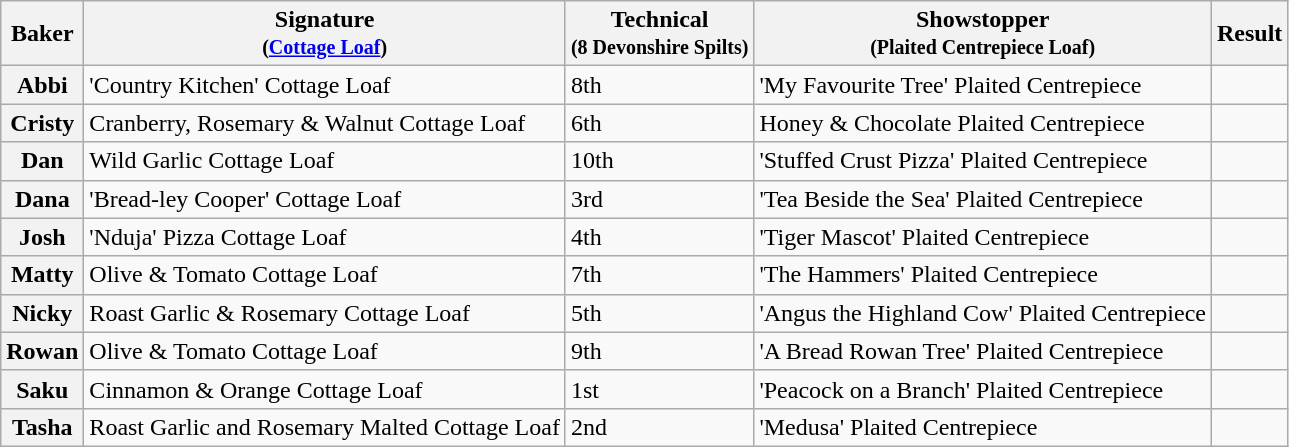<table class="wikitable sortable col3center sticky-header">
<tr>
<th scope="col">Baker</th>
<th scope="col" class="unsortable">Signature<br><small>(<a href='#'>Cottage Loaf</a>)</small></th>
<th scope="col">Technical<br><small>(8 Devonshire Spilts)</small></th>
<th scope="col" class="unsortable">Showstopper<br><small>(Plaited Centrepiece Loaf)</small></th>
<th scope="col">Result</th>
</tr>
<tr>
<th scope="row">Abbi</th>
<td>'Country Kitchen' Cottage Loaf</td>
<td>8th</td>
<td>'My Favourite Tree' Plaited Centrepiece</td>
<td></td>
</tr>
<tr>
<th scope="row">Cristy</th>
<td>Cranberry, Rosemary & Walnut Cottage Loaf</td>
<td>6th</td>
<td>Honey & Chocolate Plaited Centrepiece</td>
<td></td>
</tr>
<tr>
<th scope="row">Dan</th>
<td>Wild Garlic Cottage Loaf</td>
<td>10th</td>
<td>'Stuffed Crust Pizza' Plaited Centrepiece</td>
<td></td>
</tr>
<tr>
<th scope="row">Dana</th>
<td>'Bread-ley Cooper' Cottage Loaf</td>
<td>3rd</td>
<td>'Tea Beside the Sea' Plaited Centrepiece</td>
<td></td>
</tr>
<tr>
<th scope="row">Josh</th>
<td>'Nduja' Pizza Cottage Loaf</td>
<td>4th</td>
<td>'Tiger Mascot' Plaited Centrepiece</td>
<td></td>
</tr>
<tr>
<th scope="row">Matty</th>
<td>Olive & Tomato Cottage Loaf</td>
<td>7th</td>
<td>'The Hammers' Plaited Centrepiece</td>
<td></td>
</tr>
<tr>
<th scope="row">Nicky</th>
<td>Roast Garlic & Rosemary Cottage Loaf</td>
<td>5th</td>
<td>'Angus the Highland Cow' Plaited Centrepiece</td>
<td></td>
</tr>
<tr>
<th scope="row">Rowan</th>
<td>Olive & Tomato Cottage Loaf</td>
<td>9th</td>
<td>'A Bread Rowan Tree' Plaited Centrepiece</td>
<td></td>
</tr>
<tr>
<th scope="row">Saku</th>
<td>Cinnamon & Orange Cottage Loaf</td>
<td>1st</td>
<td>'Peacock on a Branch' Plaited Centrepiece</td>
<td></td>
</tr>
<tr>
<th scope="row">Tasha</th>
<td>Roast Garlic and Rosemary Malted Cottage Loaf</td>
<td>2nd</td>
<td>'Medusa' Plaited Centrepiece</td>
<td></td>
</tr>
</table>
